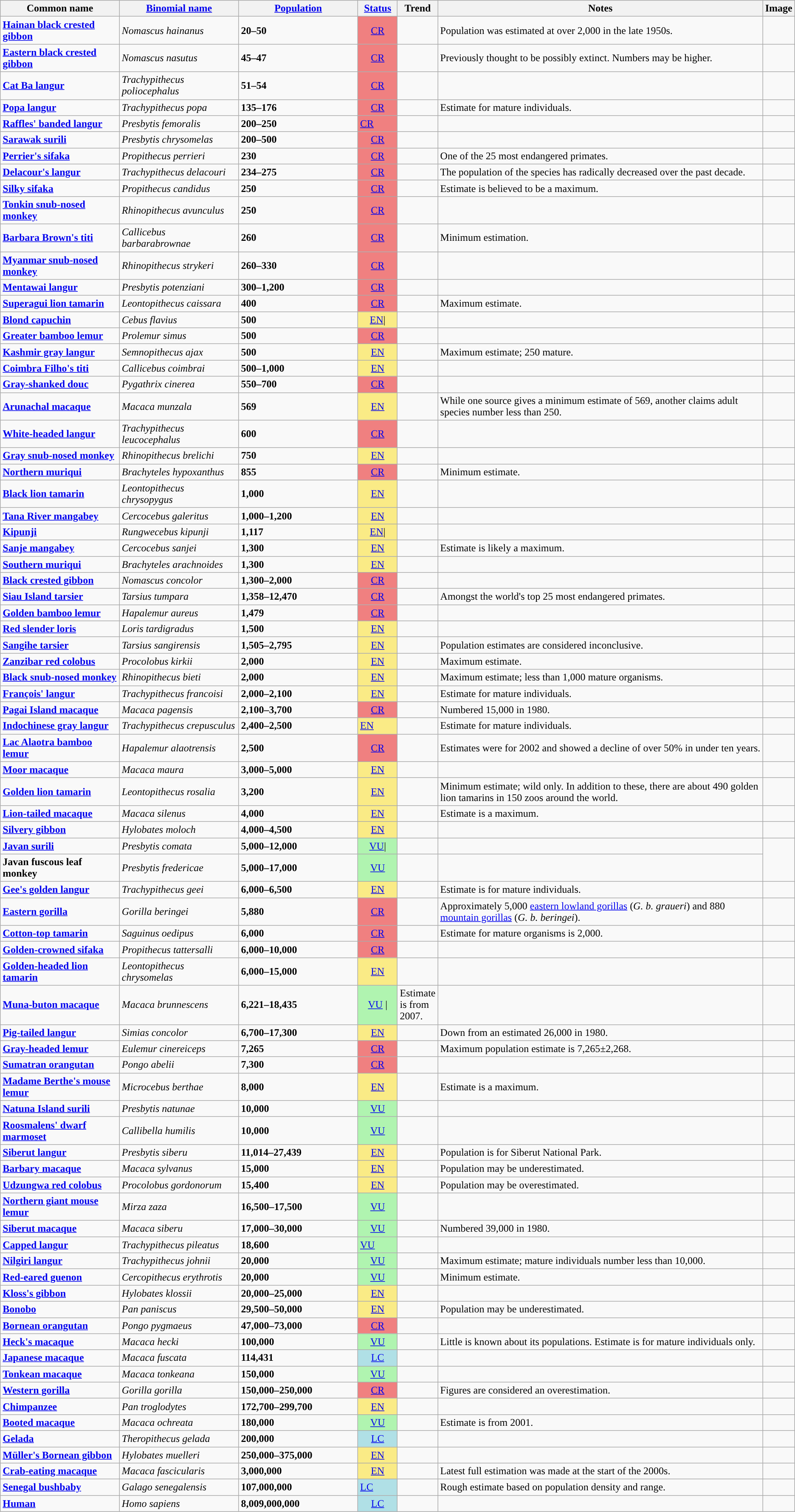<table class="wikitable sortable">
<tr>
<th width="15%">Common name</th>
<th width="15%"><a href='#'>Binomial name</a></th>
<th data-sort-type="number"  width="15%"><a href='#'>Population</a></th>
<th width="5%"><a href='#'>Status</a></th>
<th width="5%">Trend</th>
<th class="unsortable">Notes</th>
<th class="unsortable">Image</th>
</tr>
<tr>
<td><strong><a href='#'>Hainan black crested gibbon</a></strong></td>
<td><em>Nomascus hainanus</em></td>
<td><strong>20–50</strong></td>
<td align=center style="background:#F08080"><a href='#'>CR</a></td>
<td align=center></td>
<td>Population was estimated at over 2,000 in the late 1950s.</td>
<td></td>
</tr>
<tr>
<td><strong><a href='#'>Eastern black crested gibbon</a></strong></td>
<td><em>Nomascus nasutus</em></td>
<td><strong>45–47</strong></td>
<td align=center style="background:#F08080"><a href='#'>CR</a></td>
<td align=center></td>
<td>Previously thought to be possibly extinct. Numbers may be higher.</td>
<td></td>
</tr>
<tr>
<td><strong><a href='#'>Cat Ba langur</a></strong></td>
<td><em>Trachypithecus poliocephalus</em></td>
<td><strong>51–54</strong></td>
<td align="center" style="background:#F08080"><a href='#'>CR</a></td>
<td align="center"></td>
<td></td>
<td></td>
</tr>
<tr>
<td><strong><a href='#'>Popa langur</a></strong></td>
<td><em>Trachypithecus popa</em></td>
<td><strong>135–176</strong></td>
<td align=center style="background:#F08080"><a href='#'>CR</a></td>
<td></td>
<td>Estimate for mature individuals.</td>
<td></td>
</tr>
<tr>
<td><strong><a href='#'>Raffles' banded langur</a></strong></td>
<td><em>Presbytis femoralis</em></td>
<td><strong>200–250</strong></td>
<td style="background:#F08080"><a href='#'>CR</a></td>
<td></td>
<td></td>
<td></td>
</tr>
<tr>
<td><strong><a href='#'>Sarawak surili</a></strong></td>
<td><em>Presbytis chrysomelas</em></td>
<td><strong>200–500</strong></td>
<td align=center style="background:#F08080"><a href='#'>CR</a></td>
<td align=center></td>
<td></td>
<td></td>
</tr>
<tr>
<td><strong><a href='#'>Perrier's sifaka</a></strong></td>
<td><em>Propithecus perrieri</em></td>
<td><strong>230</strong></td>
<td align=center style="background:#F08080"><a href='#'>CR</a></td>
<td align=center></td>
<td>One of the 25 most endangered primates.</td>
<td></td>
</tr>
<tr>
<td><strong><a href='#'>Delacour's langur</a></strong></td>
<td><em>Trachypithecus delacouri</em></td>
<td><strong>234–275</strong></td>
<td align=center style="background:#F08080"><a href='#'>CR</a></td>
<td></td>
<td>The population of the species has radically decreased over the past decade.</td>
<td></td>
</tr>
<tr>
<td><strong><a href='#'>Silky sifaka</a></strong></td>
<td><em>Propithecus candidus</em></td>
<td><strong>250</strong></td>
<td align=center style="background:#F08080"><a href='#'>CR</a></td>
<td align=center></td>
<td>Estimate is believed to be a maximum.</td>
<td></td>
</tr>
<tr>
<td><strong><a href='#'>Tonkin snub-nosed monkey</a></strong></td>
<td><em>Rhinopithecus avunculus</em></td>
<td><strong>250</strong></td>
<td align=center style="background:#F08080"><a href='#'>CR</a></td>
<td align=center></td>
<td></td>
<td></td>
</tr>
<tr>
<td><strong><a href='#'>Barbara Brown's titi</a></strong></td>
<td><em>Callicebus barbarabrownae</em></td>
<td><strong>260</strong></td>
<td align=center style="background:#F08080"><a href='#'>CR</a></td>
<td align=center></td>
<td>Minimum estimation.</td>
<td></td>
</tr>
<tr>
<td><strong><a href='#'>Myanmar snub-nosed monkey</a></strong></td>
<td><em>Rhinopithecus strykeri</em></td>
<td><strong>260–330</strong></td>
<td align=center style="background:#F08080"><a href='#'>CR</a></td>
<td align=center></td>
<td></td>
<td></td>
</tr>
<tr>
<td><strong><a href='#'>Mentawai langur</a></strong></td>
<td><em>Presbytis potenziani</em></td>
<td><strong>300–1,200</strong></td>
<td align="center" style="background:#F08080"><a href='#'>CR</a></td>
<td align="center"></td>
<td></td>
<td></td>
</tr>
<tr>
<td><strong><a href='#'>Superagui lion tamarin</a></strong></td>
<td><em>Leontopithecus caissara</em></td>
<td><strong>400</strong></td>
<td align=center style="background:#F08080"><a href='#'>CR</a></td>
<td align=center></td>
<td>Maximum estimate.</td>
<td></td>
</tr>
<tr>
<td><strong><a href='#'>Blond capuchin</a></strong></td>
<td><em>Cebus flavius</em></td>
<td><strong>500</strong></td>
<td align=center style="background:#FAEB86"><a href='#'>EN</a>|</td>
<td></td>
<td></td>
</tr>
<tr>
<td><strong><a href='#'>Greater bamboo lemur</a></strong></td>
<td><em>Prolemur simus</em></td>
<td><strong>500</strong></td>
<td align=center style="background:#F08080"><a href='#'>CR</a></td>
<td align=center></td>
<td></td>
<td></td>
</tr>
<tr>
<td><strong><a href='#'>Kashmir gray langur</a></strong></td>
<td><em>Semnopithecus ajax</em></td>
<td><strong>500</strong></td>
<td align=center style="background:#FAEB86"><a href='#'>EN</a></td>
<td align=center></td>
<td>Maximum estimate; 250 mature.</td>
<td></td>
</tr>
<tr>
<td><strong><a href='#'>Coimbra Filho's titi</a></strong></td>
<td><em>Callicebus coimbrai</em></td>
<td><strong>500–1,000</strong></td>
<td align=center style="background:#FAEB86"><a href='#'>EN</a></td>
<td align=center></td>
<td></td>
<td></td>
</tr>
<tr>
<td><strong><a href='#'>Gray-shanked douc</a></strong></td>
<td><em>Pygathrix cinerea</em></td>
<td><strong>550–700</strong></td>
<td align=center style="background:#F08080"><a href='#'>CR</a></td>
<td align=center></td>
<td></td>
<td></td>
</tr>
<tr>
<td><strong><a href='#'>Arunachal macaque</a></strong></td>
<td><em>Macaca munzala</em></td>
<td><strong>569</strong></td>
<td align=center style="background:#FAEB86"><a href='#'>EN</a></td>
<td align=center></td>
<td>While one source gives a minimum estimate of 569, another claims adult species number less than 250.</td>
<td></td>
</tr>
<tr>
<td><strong><a href='#'>White-headed langur</a></strong></td>
<td><em>Trachypithecus leucocephalus</em></td>
<td><strong>600</strong></td>
<td align=center style="background:#F08080"><a href='#'>CR</a></td>
<td></td>
<td></td>
<td></td>
</tr>
<tr>
<td><strong><a href='#'>Gray snub-nosed monkey</a></strong></td>
<td><em>Rhinopithecus brelichi</em></td>
<td><strong>750</strong></td>
<td align=center style="background:#FAEB86"><a href='#'>EN</a></td>
<td align=center></td>
<td></td>
<td></td>
</tr>
<tr>
<td><strong><a href='#'>Northern muriqui</a></strong></td>
<td><em>Brachyteles hypoxanthus</em></td>
<td><strong>855</strong></td>
<td align=center style="background:#F08080"><a href='#'>CR</a></td>
<td align=center></td>
<td>Minimum estimate.</td>
<td></td>
</tr>
<tr>
<td><strong><a href='#'>Black lion tamarin</a></strong></td>
<td><em>Leontopithecus chrysopygus</em></td>
<td><strong>1,000</strong></td>
<td align=center style="background:#FAEB86"><a href='#'>EN</a></td>
<td align=center></td>
<td></td>
<td></td>
</tr>
<tr>
<td><strong><a href='#'>Tana River mangabey</a></strong></td>
<td><em>Cercocebus galeritus</em></td>
<td><strong>1,000–1,200</strong></td>
<td align=center style="background:#FAEB86"><a href='#'>EN</a></td>
<td align=center></td>
<td></td>
<td></td>
</tr>
<tr>
<td><strong><a href='#'>Kipunji</a></strong></td>
<td><em>Rungwecebus kipunji</em></td>
<td><strong>1,117</strong></td>
<td align=center style="background:#FAEB86"><a href='#'>EN</a>|</td>
<td></td>
<td></td>
</tr>
<tr>
<td><strong><a href='#'>Sanje mangabey</a></strong></td>
<td><em>Cercocebus sanjei</em></td>
<td><strong>1,300</strong></td>
<td align=center style="background:#FAEB86"><a href='#'>EN</a></td>
<td align=center></td>
<td>Estimate is likely a maximum.</td>
<td></td>
</tr>
<tr>
<td><strong><a href='#'>Southern muriqui</a></strong></td>
<td><em>Brachyteles arachnoides</em></td>
<td><strong>1,300</strong></td>
<td align=center style="background:#FAEB86"><a href='#'>EN</a></td>
<td align=center></td>
<td></td>
<td></td>
</tr>
<tr>
<td><strong><a href='#'>Black crested gibbon</a></strong></td>
<td><em>Nomascus concolor</em></td>
<td><strong>1,300–2,000</strong></td>
<td align=center style="background:#F08080"><a href='#'>CR</a></td>
<td align=center></td>
<td></td>
<td></td>
</tr>
<tr>
<td><strong><a href='#'>Siau Island tarsier</a></strong></td>
<td><em>Tarsius tumpara</em></td>
<td><strong>1,358–12,470</strong></td>
<td align=center style="background:#F08080"><a href='#'>CR</a></td>
<td></td>
<td>Amongst the world's top 25 most endangered primates.</td>
</tr>
<tr>
<td><strong><a href='#'>Golden bamboo lemur</a></strong></td>
<td><em>Hapalemur aureus</em></td>
<td><strong>1,479</strong></td>
<td align=center style="background:#F08080"><a href='#'>CR</a></td>
<td align=center></td>
<td></td>
<td></td>
</tr>
<tr>
<td><strong><a href='#'>Red slender loris</a></strong></td>
<td><em>Loris tardigradus</em></td>
<td><strong>1,500</strong></td>
<td align=center style="background:#FAEB86"><a href='#'>EN</a></td>
<td align=center></td>
<td></td>
<td></td>
</tr>
<tr>
<td><strong><a href='#'>Sangihe tarsier</a></strong></td>
<td><em>Tarsius sangirensis</em></td>
<td><strong>1,505–2,795</strong></td>
<td align=center style="background:#FAEB86"><a href='#'>EN</a></td>
<td align=center></td>
<td>Population estimates are considered inconclusive.</td>
<td></td>
</tr>
<tr>
<td><strong><a href='#'>Zanzibar red colobus</a></strong></td>
<td><em>Procolobus kirkii</em></td>
<td><strong>2,000</strong></td>
<td align=center style="background:#FAEB86"><a href='#'>EN</a></td>
<td align=center></td>
<td>Maximum estimate.</td>
<td></td>
</tr>
<tr>
<td><strong><a href='#'>Black snub-nosed monkey</a></strong></td>
<td><em>Rhinopithecus bieti</em></td>
<td><strong>2,000</strong></td>
<td align=center style="background:#FAEB86"><a href='#'>EN</a></td>
<td align=center></td>
<td>Maximum estimate; less than 1,000 mature organisms.</td>
<td></td>
</tr>
<tr>
<td><strong><a href='#'>François' langur</a></strong></td>
<td><em>Trachypithecus francoisi</em></td>
<td><strong>2,000–2,100</strong></td>
<td align=center style="background:#FAEB86"><a href='#'>EN</a></td>
<td></td>
<td>Estimate for mature individuals.</td>
<td></td>
</tr>
<tr>
<td><strong><a href='#'>Pagai Island macaque</a></strong></td>
<td><em>Macaca pagensis</em></td>
<td><strong>2,100–3,700</strong></td>
<td align=center style="background:#F08080"><a href='#'>CR</a></td>
<td align=center></td>
<td>Numbered 15,000 in 1980.</td>
<td></td>
</tr>
<tr>
<td><strong><a href='#'>Indochinese gray langur</a></strong></td>
<td><em>Trachypithecus crepusculus</em></td>
<td><strong>2,400–2,500</strong></td>
<td style="background:#FAEB86"><a href='#'>EN</a></td>
<td></td>
<td>Estimate for mature individuals.</td>
<td></td>
</tr>
<tr>
<td><strong><a href='#'>Lac Alaotra bamboo lemur</a></strong></td>
<td><em>Hapalemur alaotrensis</em></td>
<td><strong>2,500</strong></td>
<td align=center style="background:#F08080"><a href='#'>CR</a></td>
<td align=center></td>
<td>Estimates were for 2002 and showed a decline of over 50% in under ten years.</td>
<td></td>
</tr>
<tr>
<td><strong><a href='#'>Moor macaque</a></strong></td>
<td><em>Macaca maura</em></td>
<td><strong>3,000–5,000</strong></td>
<td align=center style="background:#FAEB86"><a href='#'>EN</a></td>
<td align=center></td>
<td></td>
<td></td>
</tr>
<tr>
<td><strong><a href='#'>Golden lion tamarin</a></strong></td>
<td><em>Leontopithecus rosalia</em></td>
<td><strong>3,200</strong></td>
<td align=center style="background:#FAEB86"><a href='#'>EN</a></td>
<td align=center></td>
<td>Minimum estimate; wild only. In addition to these, there are about 490 golden lion tamarins in 150 zoos around the world.</td>
<td></td>
</tr>
<tr>
<td><strong><a href='#'>Lion-tailed macaque</a></strong></td>
<td><em>Macaca silenus</em></td>
<td><strong>4,000</strong></td>
<td align=center style="background:#FAEB86"><a href='#'>EN</a></td>
<td align=center></td>
<td>Estimate is a maximum.</td>
<td></td>
</tr>
<tr>
<td><strong><a href='#'>Silvery gibbon</a></strong></td>
<td><em>Hylobates moloch</em></td>
<td><strong>4,000–4,500</strong></td>
<td align=center style="background:#FAEB86"><a href='#'>EN</a></td>
<td align=center></td>
<td></td>
<td></td>
</tr>
<tr>
<td><strong><a href='#'>Javan surili</a></strong></td>
<td><em>Presbytis comata</em></td>
<td><strong>5,000–12,000</strong></td>
<td align="center" style="background:#b0f4b0"><a href='#'>VU</a>|</td>
<td></td>
<td></td>
</tr>
<tr>
<td><strong>Javan fuscous leaf monkey</strong></td>
<td><em>Presbytis fredericae</em></td>
<td><strong>5,000–17,000</strong></td>
<td align=center style="background:#b0f4b0"><a href='#'>VU</a></td>
<td></td>
<td></td>
</tr>
<tr>
<td><strong><a href='#'>Gee's golden langur</a></strong></td>
<td><em>Trachypithecus geei</em></td>
<td><strong>6,000–6,500</strong></td>
<td align="center" style="background:#FAEB86"><a href='#'>EN</a></td>
<td align="center"></td>
<td>Estimate is for mature individuals.</td>
<td></td>
</tr>
<tr>
<td><strong><a href='#'>Eastern gorilla</a></strong></td>
<td><em>Gorilla beringei</em></td>
<td><strong>5,880</strong></td>
<td align=center style="background:#F08080"><a href='#'>CR</a></td>
<td align=center></td>
<td>Approximately 5,000 <a href='#'>eastern lowland gorillas</a> (<em>G. b. graueri</em>) and 880 <a href='#'>mountain gorillas</a> (<em>G. b. beringei</em>).</td>
<td></td>
</tr>
<tr>
<td><strong><a href='#'>Cotton-top tamarin</a></strong></td>
<td><em>Saguinus oedipus</em></td>
<td><strong>6,000</strong></td>
<td align=center style="background:#F08080"><a href='#'>CR</a></td>
<td align=center></td>
<td>Estimate for mature organisms is 2,000.</td>
<td></td>
</tr>
<tr>
<td><strong><a href='#'>Golden-crowned sifaka</a></strong></td>
<td><em>Propithecus tattersalli</em></td>
<td><strong>6,000–10,000</strong></td>
<td align=center style="background:#F08080"><a href='#'>CR</a></td>
<td align=center></td>
<td></td>
<td></td>
</tr>
<tr>
<td><strong><a href='#'>Golden-headed lion tamarin</a></strong></td>
<td><em>Leontopithecus chrysomelas</em></td>
<td><strong>6,000–15,000</strong></td>
<td align=center style="background:#FAEB86"><a href='#'>EN</a></td>
<td align=center></td>
<td></td>
<td></td>
</tr>
<tr>
<td><strong><a href='#'>Muna-buton macaque</a></strong></td>
<td><em>Macaca brunnescens</em></td>
<td><strong>6,221–18,435</strong></td>
<td align=center style="background:#b0f4b0"><a href='#'>VU</a> |</td>
<td>Estimate is from 2007.</td>
<td></td>
</tr>
<tr>
<td><strong><a href='#'>Pig-tailed langur</a></strong></td>
<td><em>Simias concolor</em></td>
<td><strong>6,700–17,300</strong></td>
<td align=center style="background:#FAEB86"><a href='#'>EN</a></td>
<td align=center></td>
<td>Down from an estimated 26,000 in 1980.</td>
<td></td>
</tr>
<tr>
<td><strong><a href='#'>Gray-headed lemur</a></strong></td>
<td><em>Eulemur cinereiceps</em></td>
<td><strong>7,265</strong></td>
<td align=center style="background:#F08080"><a href='#'>CR</a></td>
<td align=center></td>
<td>Maximum population estimate is 7,265±2,268.</td>
<td></td>
</tr>
<tr>
<td><strong><a href='#'>Sumatran orangutan</a></strong></td>
<td><em>Pongo abelii</em></td>
<td><strong>7,300</strong></td>
<td align=center style="background:#F08080"><a href='#'>CR</a></td>
<td align=center></td>
<td></td>
<td></td>
</tr>
<tr>
<td><strong><a href='#'>Madame Berthe's mouse lemur</a></strong></td>
<td><em>Microcebus berthae</em></td>
<td><strong>8,000</strong></td>
<td align=center style="background:#FAEB86"><a href='#'>EN</a></td>
<td align=center></td>
<td>Estimate is a maximum.</td>
<td></td>
</tr>
<tr>
<td><strong><a href='#'>Natuna Island surili</a></strong></td>
<td><em>Presbytis natunae</em></td>
<td><strong>10,000</strong></td>
<td align=center style="background:#b0f4b0"><a href='#'>VU</a></td>
<td align=center></td>
<td></td>
<td></td>
</tr>
<tr>
<td><strong><a href='#'>Roosmalens' dwarf marmoset</a></strong></td>
<td><em>Callibella humilis</em></td>
<td><strong>10,000</strong></td>
<td align=center style="background:#b0f4b0"><a href='#'>VU</a></td>
<td align=center></td>
<td></td>
<td></td>
</tr>
<tr>
<td><strong><a href='#'>Siberut langur</a></strong></td>
<td><em>Presbytis siberu</em></td>
<td><strong>11,014–27,439</strong></td>
<td align=center style="background:#FAEB86"><a href='#'>EN</a></td>
<td></td>
<td>Population is for Siberut National Park.</td>
<td></td>
</tr>
<tr>
<td><strong><a href='#'>Barbary macaque</a></strong></td>
<td><em>Macaca sylvanus</em></td>
<td><strong>15,000</strong></td>
<td align=center style="background:#FAEB86"><a href='#'>EN</a></td>
<td align=center></td>
<td>Population may be underestimated.</td>
<td></td>
</tr>
<tr>
<td><strong><a href='#'>Udzungwa red colobus</a></strong></td>
<td><em>Procolobus gordonorum</em></td>
<td><strong>15,400</strong></td>
<td align=center style="background:#FAEB86"><a href='#'>EN</a></td>
<td align=center></td>
<td>Population may be overestimated.</td>
<td></td>
</tr>
<tr>
<td><strong><a href='#'>Northern giant mouse lemur</a></strong></td>
<td><em>Mirza zaza</em></td>
<td><strong>16,500–17,500</strong></td>
<td align=center style="background:#b0f4b0"><a href='#'>VU</a></td>
<td align=center></td>
<td></td>
<td></td>
</tr>
<tr>
<td><strong><a href='#'>Siberut macaque</a></strong></td>
<td><em>Macaca siberu</em></td>
<td><strong>17,000–30,000</strong></td>
<td align=center style="background:#b0f4b0"><a href='#'>VU</a></td>
<td align=center></td>
<td>Numbered 39,000 in 1980.</td>
<td></td>
</tr>
<tr>
<td><strong><a href='#'>Capped langur</a></strong></td>
<td><em>Trachypithecus pileatus</em></td>
<td><strong>18,600</strong></td>
<td style="background:#b0f4b0"><a href='#'>VU</a></td>
<td></td>
<td></td>
<td></td>
</tr>
<tr>
<td><strong><a href='#'>Nilgiri langur</a></strong></td>
<td><em>Trachypithecus johnii</em></td>
<td><strong>20,000</strong></td>
<td align=center style="background:#b0f4b0"><a href='#'>VU</a></td>
<td align=center></td>
<td>Maximum estimate; mature individuals number less than 10,000.</td>
<td></td>
</tr>
<tr>
<td><strong><a href='#'>Red-eared guenon</a></strong></td>
<td><em>Cercopithecus erythrotis</em></td>
<td><strong>20,000</strong></td>
<td align=center style="background:#b0f4b0"><a href='#'>VU</a></td>
<td align=center></td>
<td>Minimum estimate.</td>
<td></td>
</tr>
<tr>
<td><strong><a href='#'>Kloss's gibbon</a></strong></td>
<td><em>Hylobates klossii</em></td>
<td><strong>20,000–25,000</strong></td>
<td align=center style="background:#FAEB86"><a href='#'>EN</a></td>
<td align=center></td>
<td></td>
<td></td>
</tr>
<tr>
<td><strong><a href='#'>Bonobo</a></strong></td>
<td><em>Pan paniscus</em></td>
<td><strong>29,500–50,000</strong></td>
<td align=center style="background:#FAEB86"><a href='#'>EN</a></td>
<td align=center></td>
<td>Population may be underestimated.</td>
<td></td>
</tr>
<tr>
<td><strong><a href='#'>Bornean orangutan</a></strong></td>
<td><em>Pongo pygmaeus</em></td>
<td><strong>47,000–73,000</strong></td>
<td align=center style="background:#F08080"><a href='#'>CR</a></td>
<td align=center></td>
<td></td>
<td></td>
</tr>
<tr>
<td><strong><a href='#'>Heck's macaque</a></strong></td>
<td><em>Macaca hecki</em></td>
<td><strong>100,000</strong></td>
<td align=center style="background:#b0f4b0"><a href='#'>VU</a></td>
<td></td>
<td>Little is known about its populations. Estimate is for mature individuals only.</td>
<td></td>
</tr>
<tr>
<td><strong><a href='#'>Japanese macaque</a></strong></td>
<td><em>Macaca fuscata</em></td>
<td><strong>114,431</strong></td>
<td align="center" style="background:#B0E0E6"><a href='#'>LC</a></td>
<td></td>
<td></td>
<td></td>
</tr>
<tr>
<td><strong><a href='#'>Tonkean macaque</a></strong></td>
<td><em>Macaca tonkeana</em></td>
<td><strong>150,000</strong></td>
<td align=center style="background:#b0f4b0"><a href='#'>VU</a></td>
<td></td>
<td></td>
<td></td>
</tr>
<tr>
<td><strong><a href='#'>Western gorilla</a></strong></td>
<td><em>Gorilla gorilla</em></td>
<td><strong>150,000–250,000</strong></td>
<td align=center style="background:#F08080"><a href='#'>CR</a></td>
<td align=center></td>
<td>Figures are considered an overestimation.</td>
<td></td>
</tr>
<tr>
<td><strong><a href='#'>Chimpanzee</a></strong></td>
<td><em>Pan troglodytes</em></td>
<td><strong>172,700–299,700</strong></td>
<td align=center style="background:#FAEB86"><a href='#'>EN</a></td>
<td align=center></td>
<td></td>
<td></td>
</tr>
<tr>
<td><strong><a href='#'>Booted macaque</a></strong></td>
<td><em>Macaca ochreata</em></td>
<td><strong>180,000</strong></td>
<td align=center style="background:#b0f4b0"><a href='#'>VU</a></td>
<td></td>
<td>Estimate is from 2001.</td>
<td></td>
</tr>
<tr>
<td><strong><a href='#'>Gelada</a></strong></td>
<td><em>Theropithecus gelada</em></td>
<td><strong>200,000</strong></td>
<td align=center style="background:#B0E0E6"><a href='#'>LC</a></td>
<td align=center></td>
<td></td>
<td></td>
</tr>
<tr>
<td><strong><a href='#'>Müller's Bornean gibbon</a></strong></td>
<td><em>Hylobates muelleri</em></td>
<td><strong>250,000–375,000</strong></td>
<td align=center style="background:#FAEB86"><a href='#'>EN</a></td>
<td align=center></td>
<td></td>
<td></td>
</tr>
<tr>
<td><strong><a href='#'>Crab-eating macaque</a></strong></td>
<td><em>Macaca fascicularis</em></td>
<td><strong>3,000,000</strong></td>
<td align="center" style="background:#FAEB86"><a href='#'>EN</a></td>
<td></td>
<td>Latest full estimation was made at the start of the 2000s.</td>
<td></td>
</tr>
<tr>
<td><strong><a href='#'>Senegal bushbaby</a></strong></td>
<td><em>Galago senegalensis</em></td>
<td><strong>107,000,000</strong></td>
<td style="background:#B0E0E6"><a href='#'>LC</a></td>
<td></td>
<td>Rough estimate based on population density and range.</td>
</tr>
<tr>
<td><strong><a href='#'>Human</a></strong></td>
<td><em>Homo sapiens</em></td>
<td><strong>8,009,000,000</strong></td>
<td align="center" style="background:#B0E0E6"><a href='#'>LC</a></td>
<td align="center"></td>
<td></td>
<td></td>
</tr>
</table>
